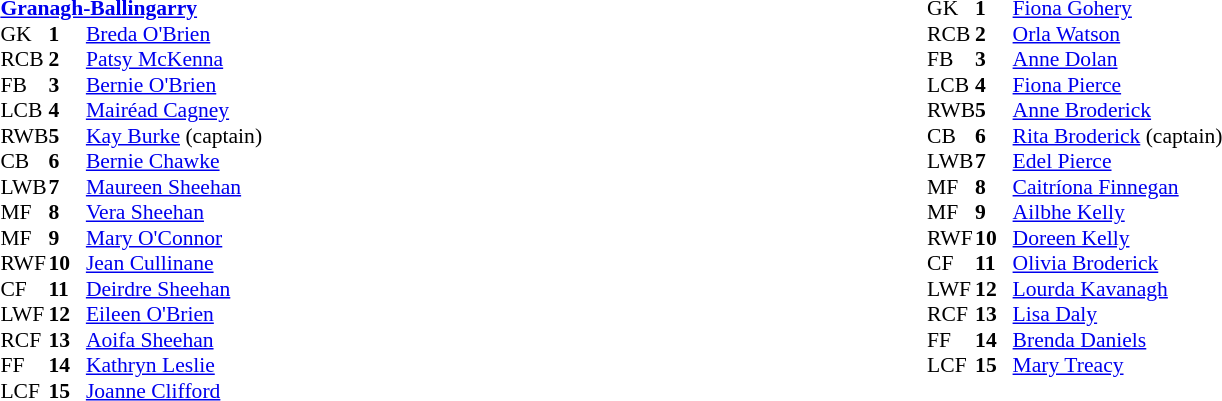<table width="100%">
<tr>
<td valign="top"></td>
<td valign="top" width="50%"><br><table style="font-size: 90%" cellspacing="0" cellpadding="0" align=center>
<tr>
<td colspan="4"><strong><a href='#'>Granagh-Ballingarry</a></strong></td>
</tr>
<tr>
<th width="25"></th>
<th width="25"></th>
</tr>
<tr>
<td>GK</td>
<td><strong>1</strong></td>
<td><a href='#'>Breda O'Brien</a></td>
</tr>
<tr>
<td>RCB</td>
<td><strong>2</strong></td>
<td><a href='#'>Patsy McKenna</a></td>
</tr>
<tr>
<td>FB</td>
<td><strong>3</strong></td>
<td><a href='#'>Bernie O'Brien</a></td>
</tr>
<tr>
<td>LCB</td>
<td><strong>4</strong></td>
<td><a href='#'>Mairéad Cagney</a></td>
</tr>
<tr>
<td>RWB</td>
<td><strong>5</strong></td>
<td><a href='#'>Kay Burke</a> (captain)</td>
</tr>
<tr>
<td>CB</td>
<td><strong>6</strong></td>
<td><a href='#'>Bernie Chawke</a></td>
</tr>
<tr>
<td>LWB</td>
<td><strong>7</strong></td>
<td><a href='#'>Maureen Sheehan</a></td>
</tr>
<tr>
<td>MF</td>
<td><strong>8</strong></td>
<td><a href='#'>Vera Sheehan</a></td>
</tr>
<tr>
<td>MF</td>
<td><strong>9</strong></td>
<td><a href='#'>Mary O'Connor</a></td>
</tr>
<tr>
<td>RWF</td>
<td><strong>10</strong></td>
<td><a href='#'>Jean Cullinane</a></td>
</tr>
<tr>
<td>CF</td>
<td><strong>11</strong></td>
<td><a href='#'>Deirdre Sheehan</a></td>
</tr>
<tr>
<td>LWF</td>
<td><strong>12</strong></td>
<td><a href='#'>Eileen O'Brien</a></td>
</tr>
<tr>
<td>RCF</td>
<td><strong>13</strong></td>
<td><a href='#'>Aoifa Sheehan</a></td>
</tr>
<tr>
<td>FF</td>
<td><strong>14</strong></td>
<td><a href='#'>Kathryn Leslie</a></td>
</tr>
<tr>
<td>LCF</td>
<td><strong>15</strong></td>
<td><a href='#'>Joanne Clifford</a></td>
</tr>
<tr>
</tr>
</table>
</td>
<td valign="top" width="50%"><br><table style="font-size: 90%" cellspacing="0" cellpadding="0" align=center>
<tr>
<td colspan="4"><strong></strong></td>
</tr>
<tr>
<th width="25"></th>
<th width="25"></th>
</tr>
<tr>
<td>GK</td>
<td><strong>1</strong></td>
<td><a href='#'>Fiona Gohery</a></td>
</tr>
<tr>
<td>RCB</td>
<td><strong>2</strong></td>
<td><a href='#'>Orla Watson</a></td>
</tr>
<tr>
<td>FB</td>
<td><strong>3</strong></td>
<td><a href='#'>Anne Dolan</a></td>
</tr>
<tr>
<td>LCB</td>
<td><strong>4</strong></td>
<td><a href='#'>Fiona Pierce</a></td>
</tr>
<tr>
<td>RWB</td>
<td><strong>5</strong></td>
<td><a href='#'>Anne Broderick</a></td>
</tr>
<tr>
<td>CB</td>
<td><strong>6</strong></td>
<td><a href='#'>Rita Broderick</a> (captain)</td>
</tr>
<tr>
<td>LWB</td>
<td><strong>7</strong></td>
<td><a href='#'>Edel Pierce</a></td>
</tr>
<tr>
<td>MF</td>
<td><strong>8</strong></td>
<td><a href='#'>Caitríona Finnegan</a></td>
</tr>
<tr>
<td>MF</td>
<td><strong>9</strong></td>
<td><a href='#'>Ailbhe Kelly</a></td>
</tr>
<tr>
<td>RWF</td>
<td><strong>10</strong></td>
<td><a href='#'>Doreen Kelly</a></td>
</tr>
<tr>
<td>CF</td>
<td><strong>11</strong></td>
<td><a href='#'>Olivia Broderick</a></td>
</tr>
<tr>
<td>LWF</td>
<td><strong>12</strong></td>
<td><a href='#'>Lourda Kavanagh</a></td>
</tr>
<tr>
<td>RCF</td>
<td><strong>13</strong></td>
<td><a href='#'>Lisa Daly</a></td>
</tr>
<tr>
<td>FF</td>
<td><strong>14</strong></td>
<td><a href='#'>Brenda Daniels</a></td>
</tr>
<tr>
<td>LCF</td>
<td><strong>15</strong></td>
<td><a href='#'>Mary Treacy</a></td>
</tr>
<tr>
</tr>
</table>
</td>
</tr>
</table>
